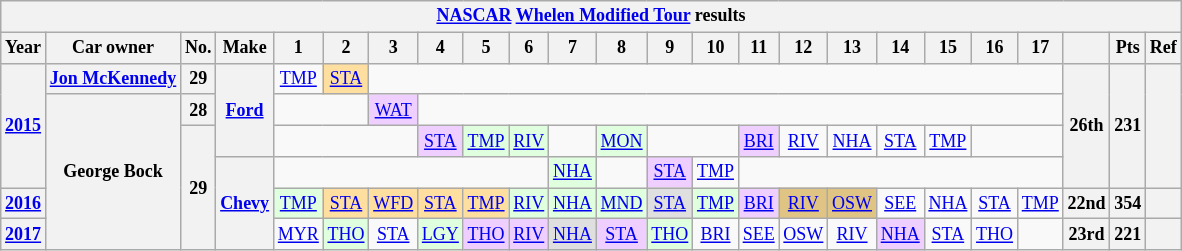<table class="wikitable" style="text-align:center; font-size:75%">
<tr>
<th colspan=38><a href='#'>NASCAR</a> <a href='#'>Whelen Modified Tour</a> results</th>
</tr>
<tr>
<th>Year</th>
<th>Car owner</th>
<th>No.</th>
<th>Make</th>
<th>1</th>
<th>2</th>
<th>3</th>
<th>4</th>
<th>5</th>
<th>6</th>
<th>7</th>
<th>8</th>
<th>9</th>
<th>10</th>
<th>11</th>
<th>12</th>
<th>13</th>
<th>14</th>
<th>15</th>
<th>16</th>
<th>17</th>
<th></th>
<th>Pts</th>
<th>Ref</th>
</tr>
<tr>
<th rowspan=4><a href='#'>2015</a></th>
<th><a href='#'>Jon McKennedy</a></th>
<th>29</th>
<th rowspan=3><a href='#'>Ford</a></th>
<td><a href='#'>TMP</a></td>
<td style="background:#FFDF9F;"><a href='#'>STA</a><br></td>
<td colspan=15></td>
<th rowspan=4>26th</th>
<th rowspan=4>231</th>
<th rowspan=4></th>
</tr>
<tr>
<th rowspan=5>George Bock</th>
<th>28</th>
<td colspan=2></td>
<td style="background:#EFCFFF;"><a href='#'>WAT</a><br></td>
<td colspan=14></td>
</tr>
<tr>
<th rowspan=4>29</th>
<td colspan=3></td>
<td style="background:#EFCFFF;"><a href='#'>STA</a><br></td>
<td style="background:#DFFFDF;"><a href='#'>TMP</a><br></td>
<td style="background:#DFFFDF;"><a href='#'>RIV</a><br></td>
<td></td>
<td style="background:#DFFFDF;"><a href='#'>MON</a><br></td>
<td colspan=2></td>
<td style="background:#EFCFFF;"><a href='#'>BRI</a><br></td>
<td><a href='#'>RIV</a></td>
<td><a href='#'>NHA</a></td>
<td><a href='#'>STA</a></td>
<td><a href='#'>TMP</a></td>
<td colspan=2></td>
</tr>
<tr>
<th rowspan=3><a href='#'>Chevy</a></th>
<td colspan=6></td>
<td style="background:#DFFFDF;"><a href='#'>NHA</a><br></td>
<td></td>
<td style="background:#EFCFFF;"><a href='#'>STA</a><br></td>
<td><a href='#'>TMP</a></td>
<td colspan=7></td>
</tr>
<tr>
<th><a href='#'>2016</a></th>
<td style="background:#DFFFDF;"><a href='#'>TMP</a><br></td>
<td style="background:#FFDF9F;"><a href='#'>STA</a><br></td>
<td style="background:#FFDF9F;"><a href='#'>WFD</a><br></td>
<td style="background:#FFDF9F;"><a href='#'>STA</a><br></td>
<td style="background:#FFDF9F;"><a href='#'>TMP</a><br></td>
<td style="background:#DFFFDF;"><a href='#'>RIV</a><br></td>
<td style="background:#DFFFDF;"><a href='#'>NHA</a><br></td>
<td style="background:#DFFFDF;"><a href='#'>MND</a><br></td>
<td style="background:#DFDFDF;"><a href='#'>STA</a><br></td>
<td style="background:#DFFFDF;"><a href='#'>TMP</a><br></td>
<td style="background:#EFCFFF;"><a href='#'>BRI</a><br></td>
<td style="background:#DFC484;"><a href='#'>RIV</a><br></td>
<td style="background:#DFC484;"><a href='#'>OSW</a><br></td>
<td><a href='#'>SEE</a></td>
<td><a href='#'>NHA</a></td>
<td><a href='#'>STA</a></td>
<td><a href='#'>TMP</a></td>
<th>22nd</th>
<th>354</th>
<th></th>
</tr>
<tr>
<th><a href='#'>2017</a></th>
<td><a href='#'>MYR</a></td>
<td style="background:#DFFFDF;"><a href='#'>THO</a><br></td>
<td><a href='#'>STA</a></td>
<td style="background:#DFFFDF;"><a href='#'>LGY</a><br></td>
<td style="background:#EFCFFF;"><a href='#'>THO</a><br></td>
<td style="background:#EFCFFF;"><a href='#'>RIV</a><br></td>
<td style="background:#DFDFDF;"><a href='#'>NHA</a><br></td>
<td style="background:#EFCFFF;"><a href='#'>STA</a><br></td>
<td style="background:#DFFFDF;"><a href='#'>THO</a><br></td>
<td><a href='#'>BRI</a></td>
<td><a href='#'>SEE</a></td>
<td><a href='#'>OSW</a></td>
<td><a href='#'>RIV</a></td>
<td style="background:#EFCFFF;"><a href='#'>NHA</a><br></td>
<td><a href='#'>STA</a></td>
<td><a href='#'>THO</a></td>
<td></td>
<th>23rd</th>
<th>221</th>
<th></th>
</tr>
</table>
